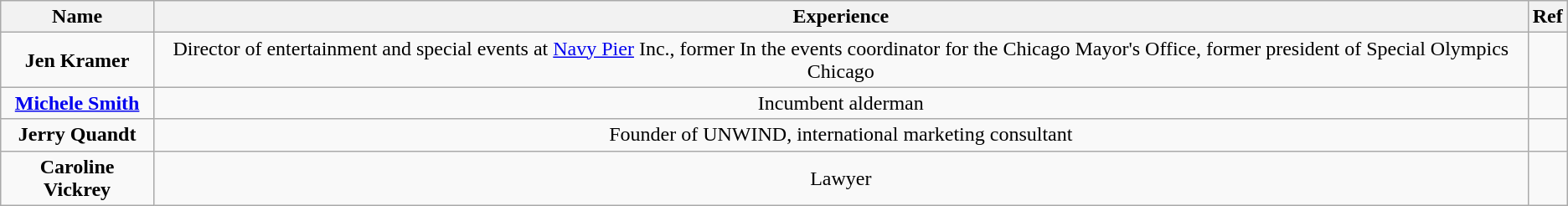<table class="wikitable" style="text-align:center">
<tr>
<th>Name</th>
<th>Experience</th>
<th>Ref</th>
</tr>
<tr>
<td><strong>Jen Kramer</strong></td>
<td>Director of entertainment and special events at <a href='#'>Navy Pier</a> Inc., former  In the events coordinator for the Chicago Mayor's Office, former president of Special Olympics Chicago</td>
<td></td>
</tr>
<tr>
<td><strong><a href='#'>Michele Smith</a></strong></td>
<td>Incumbent alderman</td>
<td></td>
</tr>
<tr>
<td><strong>Jerry Quandt</strong></td>
<td>Founder of UNWIND, international marketing consultant</td>
<td></td>
</tr>
<tr>
<td><strong>Caroline Vickrey</strong></td>
<td>Lawyer</td>
<td></td>
</tr>
</table>
